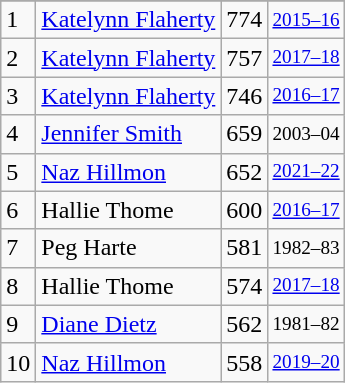<table class="wikitable">
<tr>
</tr>
<tr>
<td>1</td>
<td><a href='#'>Katelynn Flaherty</a></td>
<td>774</td>
<td style="font-size:80%;"><a href='#'>2015–16</a></td>
</tr>
<tr>
<td>2</td>
<td><a href='#'>Katelynn Flaherty</a></td>
<td>757</td>
<td style="font-size:80%;"><a href='#'>2017–18</a></td>
</tr>
<tr>
<td>3</td>
<td><a href='#'>Katelynn Flaherty</a></td>
<td>746</td>
<td style="font-size:80%;"><a href='#'>2016–17</a></td>
</tr>
<tr>
<td>4</td>
<td><a href='#'>Jennifer Smith</a></td>
<td>659</td>
<td style="font-size:80%;">2003–04</td>
</tr>
<tr>
<td>5</td>
<td><a href='#'>Naz Hillmon</a></td>
<td>652</td>
<td style="font-size:80%;"><a href='#'>2021–22</a></td>
</tr>
<tr>
<td>6</td>
<td>Hallie Thome</td>
<td>600</td>
<td style="font-size:80%;"><a href='#'>2016–17</a></td>
</tr>
<tr>
<td>7</td>
<td>Peg Harte</td>
<td>581</td>
<td style="font-size:80%;">1982–83</td>
</tr>
<tr>
<td>8</td>
<td>Hallie Thome</td>
<td>574</td>
<td style="font-size:80%;"><a href='#'>2017–18</a></td>
</tr>
<tr>
<td>9</td>
<td><a href='#'>Diane Dietz</a></td>
<td>562</td>
<td style="font-size:80%;">1981–82</td>
</tr>
<tr>
<td>10</td>
<td><a href='#'>Naz Hillmon</a></td>
<td>558</td>
<td style="font-size:80%;"><a href='#'>2019–20</a></td>
</tr>
</table>
